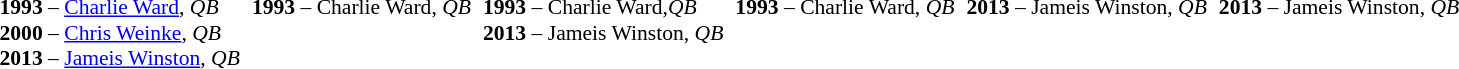<table cellpadding="3" style="font-size:.9em">
<tr>
</tr>
<tr>
</tr>
<tr style="vertical-align:top;">
<td><strong>1993</strong> – <a href='#'>Charlie Ward</a>, <em>QB</em><br><strong>2000</strong> – <a href='#'>Chris Weinke</a>, <em>QB</em><br><strong>2013</strong> – <a href='#'>Jameis Winston</a>, <em>QB</em></td>
<td><strong>1993</strong> – Charlie Ward, <em>QB</em></td>
<td><strong>1993</strong> – Charlie Ward,<em>QB</em><br><strong>2013</strong> – Jameis Winston, <em>QB</em></td>
<td><strong>1993</strong> – Charlie Ward, <em>QB</em></td>
<td><strong>2013</strong> – Jameis Winston, <em>QB</em></td>
<td><strong>2013</strong> – Jameis Winston, <em>QB</em></td>
</tr>
</table>
